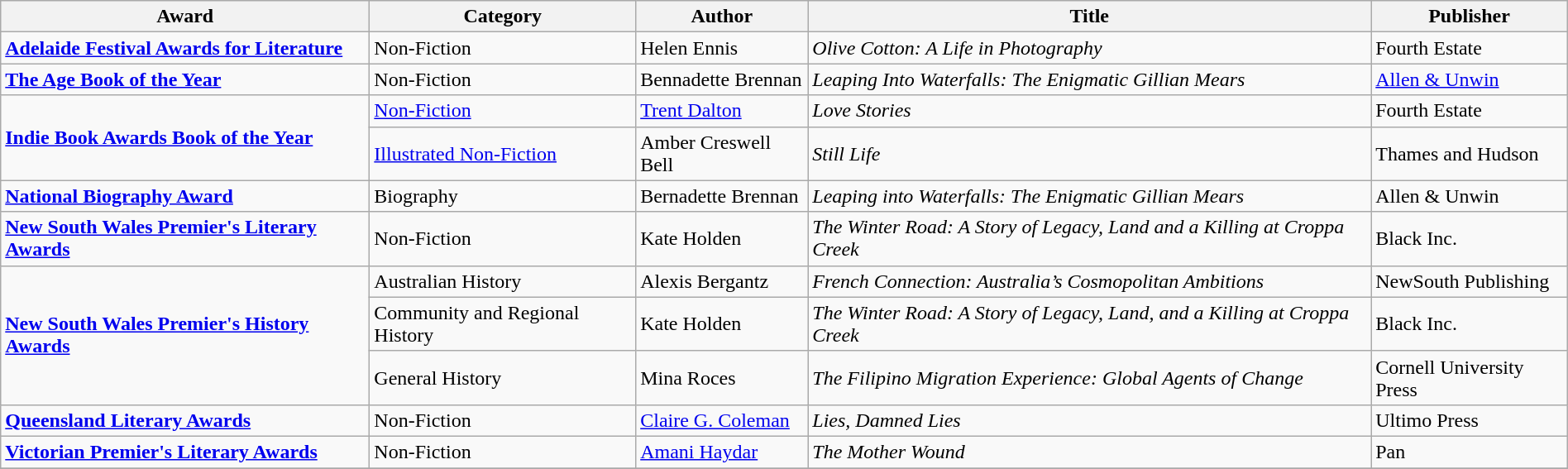<table class="wikitable" width="100%">
<tr>
<th>Award</th>
<th>Category</th>
<th>Author</th>
<th>Title</th>
<th>Publisher</th>
</tr>
<tr>
<td><strong><a href='#'>Adelaide Festival Awards for Literature</a></strong></td>
<td>Non-Fiction</td>
<td>Helen Ennis</td>
<td><em>Olive Cotton: A Life in Photography</em></td>
<td>Fourth Estate</td>
</tr>
<tr>
<td><strong><a href='#'>The Age Book of the Year</a></strong></td>
<td>Non-Fiction</td>
<td>Bennadette Brennan</td>
<td><em>Leaping Into Waterfalls: The Enigmatic Gillian Mears</em></td>
<td><a href='#'>Allen & Unwin</a></td>
</tr>
<tr>
<td rowspan=2><strong><a href='#'>Indie Book Awards Book of the Year</a></strong></td>
<td><a href='#'>Non-Fiction</a></td>
<td><a href='#'>Trent Dalton</a></td>
<td><em>Love Stories</em></td>
<td>Fourth Estate</td>
</tr>
<tr>
<td><a href='#'>Illustrated Non-Fiction</a></td>
<td>Amber Creswell Bell</td>
<td><em>Still Life</em></td>
<td>Thames and Hudson</td>
</tr>
<tr>
<td><strong><a href='#'>National Biography Award</a></strong></td>
<td>Biography</td>
<td>Bernadette Brennan</td>
<td><em>Leaping into Waterfalls: The Enigmatic Gillian Mears</em></td>
<td>Allen & Unwin</td>
</tr>
<tr>
<td><strong><a href='#'>New South Wales Premier's Literary Awards</a></strong></td>
<td>Non-Fiction</td>
<td>Kate Holden</td>
<td><em>The Winter Road: A Story of Legacy, Land and a Killing at Croppa Creek</em></td>
<td>Black Inc.</td>
</tr>
<tr>
<td rowspan="3"><strong><a href='#'>New South Wales Premier's History Awards</a></strong></td>
<td>Australian History</td>
<td>Alexis Bergantz</td>
<td><em>French Connection: Australia’s Cosmopolitan Ambitions</em></td>
<td>NewSouth Publishing</td>
</tr>
<tr>
<td>Community and Regional History</td>
<td>Kate Holden</td>
<td><em>The Winter Road: A Story of Legacy, Land, and a Killing at Croppa Creek</em></td>
<td>Black Inc.</td>
</tr>
<tr>
<td>General History</td>
<td>Mina Roces</td>
<td><em>The Filipino Migration Experience: Global Agents of Change</em></td>
<td>Cornell University Press</td>
</tr>
<tr>
<td><strong><a href='#'>Queensland Literary Awards</a></strong></td>
<td>Non-Fiction</td>
<td><a href='#'>Claire G. Coleman</a></td>
<td><em>Lies, Damned Lies</em></td>
<td>Ultimo Press</td>
</tr>
<tr>
<td><strong><a href='#'>Victorian Premier's Literary Awards</a></strong></td>
<td>Non-Fiction</td>
<td><a href='#'>Amani Haydar</a></td>
<td><em>The Mother Wound</em></td>
<td>Pan</td>
</tr>
<tr>
</tr>
</table>
